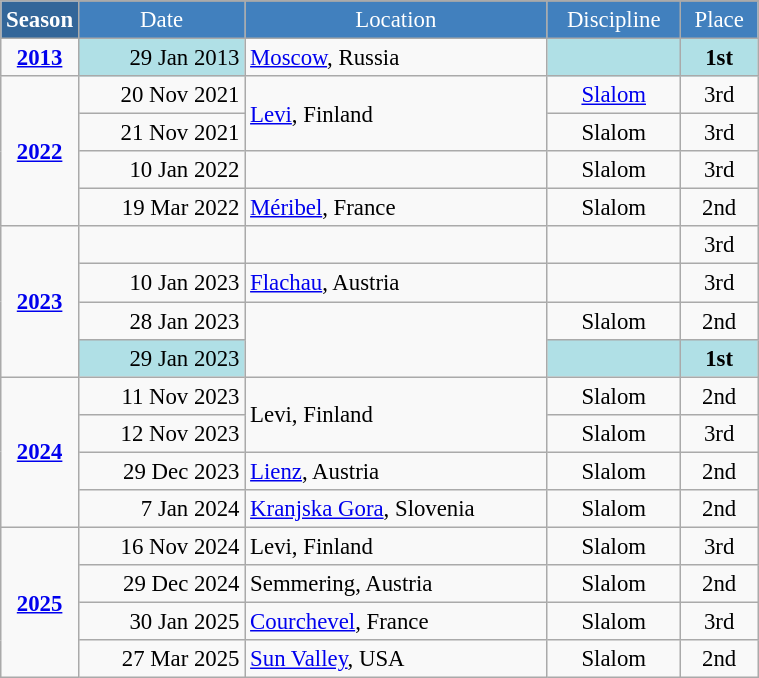<table class="wikitable"  style="font-size:95%; text-align:center; border:gray solid 1px; width:40%;">
<tr style="background:#369; color:white;">
<td rowspan="2" colspan="1" width="5%"><strong>Season</strong></td>
</tr>
<tr style="background-color:#4180be; color:white;">
<td>Date</td>
<td>Location</td>
<td>Discipline</td>
<td>Place</td>
</tr>
<tr>
<td><strong><a href='#'>2013</a></strong></td>
<td bgcolor="#BOEOE6" align=right>29 Jan 2013</td>
<td align=left> <a href='#'>Moscow</a>, Russia</td>
<td bgcolor="#BOEOE6"></td>
<td bgcolor="#BOEOE6"><strong>1st</strong></td>
</tr>
<tr>
<td rowspan=4><strong><a href='#'>2022</a></strong></td>
<td align=right>20 Nov 2021</td>
<td align=left rowspan=2> <a href='#'>Levi</a>, Finland</td>
<td><a href='#'>Slalom</a></td>
<td>3rd</td>
</tr>
<tr>
<td align=right>21 Nov 2021</td>
<td>Slalom</td>
<td>3rd</td>
</tr>
<tr>
<td align=right>10 Jan 2022</td>
<td align=left></td>
<td>Slalom</td>
<td>3rd</td>
</tr>
<tr>
<td align=right>19 Mar 2022</td>
<td align=left> <a href='#'>Méribel</a>, France</td>
<td>Slalom</td>
<td>2nd</td>
</tr>
<tr>
<td rowspan="4"><strong><a href='#'>2023</a></strong></td>
<td align=right></td>
<td align=left></td>
<td></td>
<td>3rd</td>
</tr>
<tr>
<td align=right>10 Jan 2023</td>
<td align=left> <a href='#'>Flachau</a>, Austria</td>
<td></td>
<td>3rd</td>
</tr>
<tr>
<td align=right>28 Jan 2023</td>
<td rowspan=2 align=left></td>
<td>Slalom</td>
<td>2nd</td>
</tr>
<tr>
<td bgcolor="#BOEOE6" align=right>29 Jan 2023</td>
<td bgcolor="#BOEOE6"></td>
<td bgcolor="#BOEOE6"><strong>1st</strong></td>
</tr>
<tr>
<td rowspan="4"><strong><a href='#'>2024</a></strong></td>
<td align=right>11 Nov 2023</td>
<td align=left rowspan=2> Levi, Finland</td>
<td>Slalom</td>
<td>2nd</td>
</tr>
<tr>
<td align=right>12 Nov 2023</td>
<td>Slalom</td>
<td>3rd</td>
</tr>
<tr>
<td align=right>29 Dec 2023</td>
<td align=left> <a href='#'>Lienz</a>, Austria</td>
<td>Slalom</td>
<td>2nd</td>
</tr>
<tr>
<td align=right>7 Jan 2024</td>
<td align=left> <a href='#'>Kranjska Gora</a>, Slovenia</td>
<td>Slalom</td>
<td>2nd</td>
</tr>
<tr>
<td rowspan="4"><strong><a href='#'>2025</a></strong></td>
<td align=right>16 Nov 2024</td>
<td align=left> Levi, Finland</td>
<td>Slalom</td>
<td>3rd</td>
</tr>
<tr>
<td align=right>29 Dec 2024</td>
<td align=left> Semmering, Austria</td>
<td>Slalom</td>
<td>2nd</td>
</tr>
<tr>
<td align=right>30 Jan 2025</td>
<td align=left> <a href='#'>Courchevel</a>, France</td>
<td>Slalom</td>
<td>3rd</td>
</tr>
<tr>
<td align=right>27 Mar 2025</td>
<td align=left> <a href='#'>Sun Valley</a>, USA</td>
<td>Slalom</td>
<td>2nd</td>
</tr>
</table>
